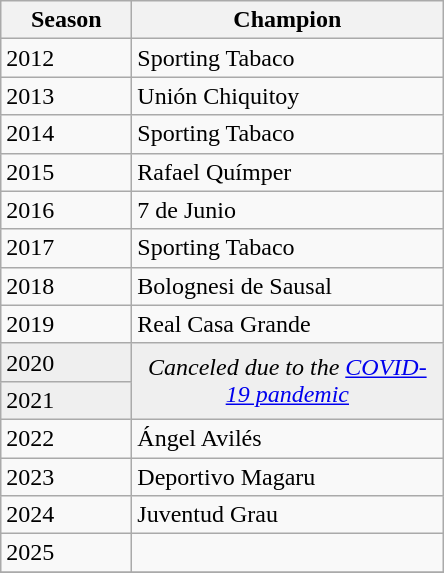<table class="wikitable sortable">
<tr>
<th width=80px>Season</th>
<th width=200px>Champion</th>
</tr>
<tr>
<td>2012</td>
<td>Sporting Tabaco</td>
</tr>
<tr>
<td>2013</td>
<td>Unión Chiquitoy</td>
</tr>
<tr>
<td>2014</td>
<td>Sporting Tabaco</td>
</tr>
<tr>
<td>2015</td>
<td>Rafael Químper</td>
</tr>
<tr>
<td>2016</td>
<td>7 de Junio</td>
</tr>
<tr>
<td>2017</td>
<td>Sporting Tabaco</td>
</tr>
<tr>
<td>2018</td>
<td>Bolognesi de Sausal</td>
</tr>
<tr>
<td>2019</td>
<td>Real Casa Grande</td>
</tr>
<tr bgcolor=#efefef>
<td>2020</td>
<td rowspan=2 colspan="1" align=center><em>Canceled due to the <a href='#'>COVID-19 pandemic</a></em></td>
</tr>
<tr bgcolor=#efefef>
<td>2021</td>
</tr>
<tr>
<td>2022</td>
<td>Ángel Avilés</td>
</tr>
<tr>
<td>2023</td>
<td>Deportivo Magaru</td>
</tr>
<tr>
<td>2024</td>
<td>Juventud Grau</td>
</tr>
<tr>
<td>2025</td>
<td></td>
</tr>
<tr>
</tr>
</table>
